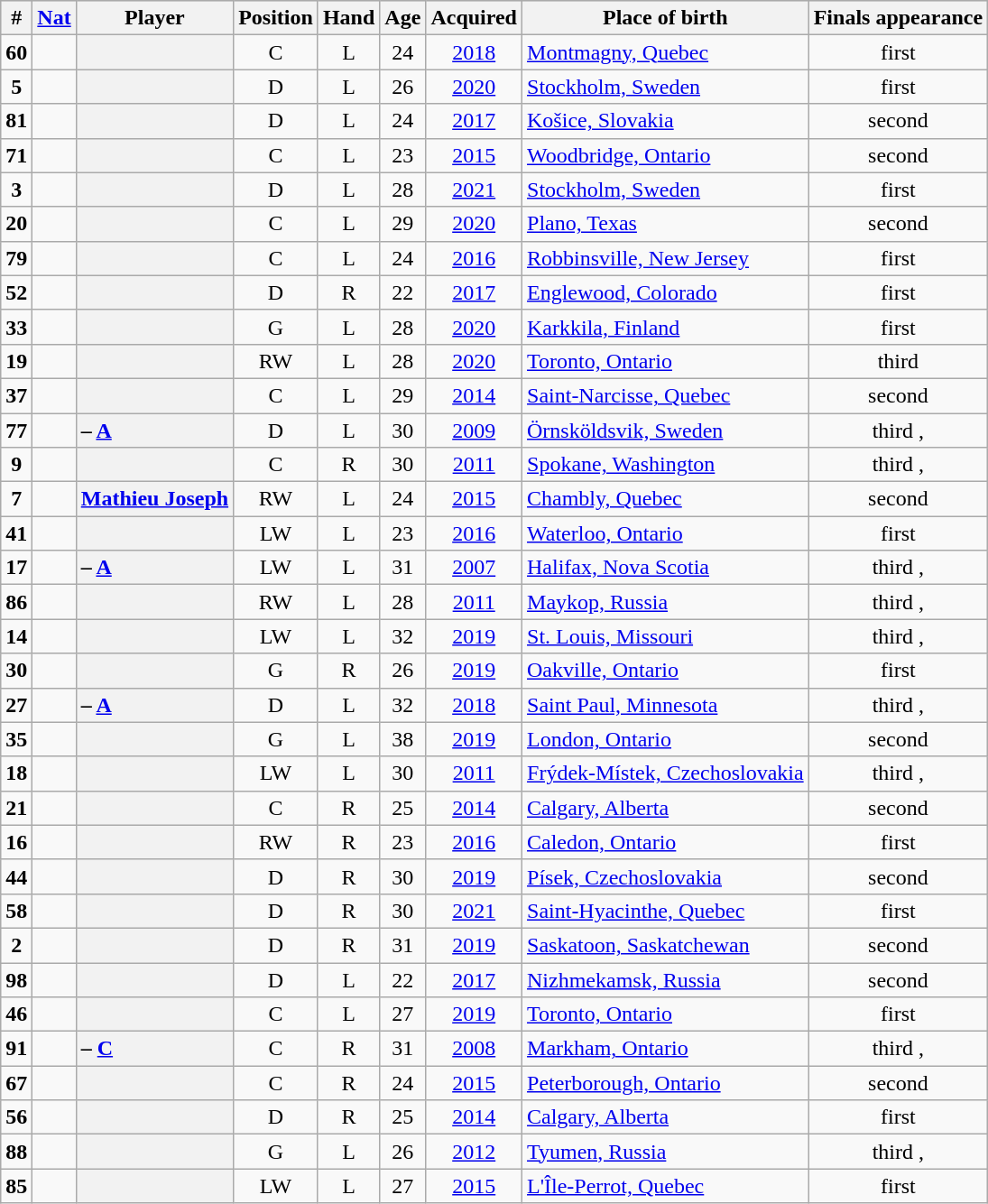<table class="sortable wikitable plainrowheaders" style="text-align:center;">
<tr style="background:#ddd;">
<th scope="col">#</th>
<th scope="col"><a href='#'>Nat</a></th>
<th scope="col">Player</th>
<th scope="col">Position</th>
<th scope="col">Hand</th>
<th scope="col">Age</th>
<th scope="col">Acquired</th>
<th scope="col" class="unsortable">Place of birth</th>
<th scope="col" class="unsortable">Finals appearance</th>
</tr>
<tr>
<td><strong>60</strong></td>
<td></td>
<th scope="row" style="text-align:left;"></th>
<td>C</td>
<td>L</td>
<td>24</td>
<td><a href='#'>2018</a></td>
<td style="text-align:left;"><a href='#'>Montmagny, Quebec</a></td>
<td>first</td>
</tr>
<tr>
<td><strong>5</strong></td>
<td></td>
<th scope="row" style="text-align:left;"></th>
<td>D</td>
<td>L</td>
<td>26</td>
<td><a href='#'>2020</a></td>
<td style="text-align:left;"><a href='#'>Stockholm, Sweden</a></td>
<td>first</td>
</tr>
<tr>
<td><strong>81</strong></td>
<td></td>
<th scope="row" style="text-align:left;"></th>
<td>D</td>
<td>L</td>
<td>24</td>
<td><a href='#'>2017</a></td>
<td style="text-align:left;"><a href='#'>Košice, Slovakia</a></td>
<td>second </td>
</tr>
<tr>
<td><strong>71</strong></td>
<td></td>
<th scope="row" style="text-align:left;"></th>
<td>C</td>
<td>L</td>
<td>23</td>
<td><a href='#'>2015</a></td>
<td style="text-align:left;"><a href='#'>Woodbridge, Ontario</a></td>
<td>second </td>
</tr>
<tr>
<td><strong>3</strong></td>
<td></td>
<th scope="row" style="text-align:left;"></th>
<td>D</td>
<td>L</td>
<td>28</td>
<td><a href='#'>2021</a></td>
<td style="text-align:left;"><a href='#'>Stockholm, Sweden</a></td>
<td>first</td>
</tr>
<tr>
<td><strong>20</strong></td>
<td></td>
<th scope="row" style="text-align:left;"></th>
<td>C</td>
<td>L</td>
<td>29</td>
<td><a href='#'>2020</a></td>
<td style="text-align:left;"><a href='#'>Plano, Texas</a></td>
<td>second </td>
</tr>
<tr>
<td><strong>79</strong></td>
<td></td>
<th scope="row" style="text-align:left;"></th>
<td>C</td>
<td>L</td>
<td>24</td>
<td><a href='#'>2016</a></td>
<td style="text-align:left;"><a href='#'>Robbinsville, New Jersey</a></td>
<td>first</td>
</tr>
<tr>
<td><strong>52</strong></td>
<td></td>
<th scope="row" style="text-align:left;"></th>
<td>D</td>
<td>R</td>
<td>22</td>
<td><a href='#'>2017</a></td>
<td style="text-align:left;"><a href='#'>Englewood, Colorado</a></td>
<td>first</td>
</tr>
<tr>
<td><strong>33</strong></td>
<td></td>
<th scope="row" style="text-align:left;"></th>
<td>G</td>
<td>L</td>
<td>28</td>
<td><a href='#'>2020</a></td>
<td style="text-align:left;"><a href='#'>Karkkila, Finland</a></td>
<td>first</td>
</tr>
<tr>
<td><strong>19</strong></td>
<td></td>
<th scope="row" style="text-align:left;"></th>
<td>RW</td>
<td>L</td>
<td>28</td>
<td><a href='#'>2020</a></td>
<td style="text-align:left;"><a href='#'>Toronto, Ontario</a></td>
<td>third </td>
</tr>
<tr>
<td><strong>37</strong></td>
<td></td>
<th scope="row" style="text-align:left;"></th>
<td>C</td>
<td>L</td>
<td>29</td>
<td><a href='#'>2014</a></td>
<td style="text-align:left;"><a href='#'>Saint-Narcisse, Quebec</a></td>
<td>second </td>
</tr>
<tr>
<td><strong>77</strong></td>
<td></td>
<th scope="row" style="text-align:left;"> – <strong><a href='#'>A</a></strong></th>
<td>D</td>
<td>L</td>
<td>30</td>
<td><a href='#'>2009</a></td>
<td style="text-align:left;"><a href='#'>Örnsköldsvik, Sweden</a></td>
<td>third , </td>
</tr>
<tr>
<td><strong>9</strong></td>
<td></td>
<th scope="row" style="text-align:left;"></th>
<td>C</td>
<td>R</td>
<td>30</td>
<td><a href='#'>2011</a></td>
<td style="text-align:left;"><a href='#'>Spokane, Washington</a></td>
<td>third , </td>
</tr>
<tr>
<td><strong>7</strong></td>
<td></td>
<th scope="row" style="text-align:left;"><a href='#'>Mathieu Joseph</a></th>
<td>RW</td>
<td>L</td>
<td>24</td>
<td><a href='#'>2015</a></td>
<td style="text-align:left;"><a href='#'>Chambly, Quebec</a></td>
<td>second </td>
</tr>
<tr>
<td><strong>41</strong></td>
<td></td>
<th scope="row" style="text-align:left;"></th>
<td>LW</td>
<td>L</td>
<td>23</td>
<td><a href='#'>2016</a></td>
<td style="text-align:left;"><a href='#'>Waterloo, Ontario</a></td>
<td>first</td>
</tr>
<tr>
<td><strong>17</strong></td>
<td></td>
<th scope="row" style="text-align:left;"> – <strong><a href='#'>A</a></strong></th>
<td>LW</td>
<td>L</td>
<td>31</td>
<td><a href='#'>2007</a></td>
<td style="text-align:left;"><a href='#'>Halifax, Nova Scotia</a></td>
<td>third , </td>
</tr>
<tr>
<td><strong>86</strong></td>
<td></td>
<th scope="row" style="text-align:left;"></th>
<td>RW</td>
<td>L</td>
<td>28</td>
<td><a href='#'>2011</a></td>
<td style="text-align:left;"><a href='#'>Maykop, Russia</a></td>
<td>third , </td>
</tr>
<tr>
<td><strong>14</strong></td>
<td></td>
<th scope="row" style="text-align:left;"></th>
<td>LW</td>
<td>L</td>
<td>32</td>
<td><a href='#'>2019</a></td>
<td style="text-align:left;"><a href='#'>St. Louis, Missouri</a></td>
<td>third , </td>
</tr>
<tr>
<td><strong>30</strong></td>
<td></td>
<th scope="row" style="text-align:left;"></th>
<td>G</td>
<td>R</td>
<td>26</td>
<td><a href='#'>2019</a></td>
<td style="text-align:left;"><a href='#'>Oakville, Ontario</a></td>
<td>first</td>
</tr>
<tr>
<td><strong>27</strong></td>
<td></td>
<th scope="row" style="text-align:left;"> – <strong><a href='#'>A</a></strong></th>
<td>D</td>
<td>L</td>
<td>32</td>
<td><a href='#'>2018</a></td>
<td style="text-align:left;"><a href='#'>Saint Paul, Minnesota</a></td>
<td>third , </td>
</tr>
<tr>
<td><strong>35</strong></td>
<td></td>
<th scope="row" style="text-align:left;"></th>
<td>G</td>
<td>L</td>
<td>38</td>
<td><a href='#'>2019</a></td>
<td style="text-align:left;"><a href='#'>London, Ontario</a></td>
<td>second </td>
</tr>
<tr>
<td><strong>18</strong></td>
<td></td>
<th scope="row" style="text-align:left;"></th>
<td>LW</td>
<td>L</td>
<td>30</td>
<td><a href='#'>2011</a></td>
<td style="text-align:left;"><a href='#'>Frýdek-Místek, Czechoslovakia</a></td>
<td>third , </td>
</tr>
<tr>
<td><strong>21</strong></td>
<td></td>
<th scope="row" style="text-align:left;"></th>
<td>C</td>
<td>R</td>
<td>25</td>
<td><a href='#'>2014</a></td>
<td style="text-align:left;"><a href='#'>Calgary, Alberta</a></td>
<td>second </td>
</tr>
<tr>
<td><strong>16</strong></td>
<td></td>
<th scope="row" style="text-align:left;"></th>
<td>RW</td>
<td>R</td>
<td>23</td>
<td><a href='#'>2016</a></td>
<td style="text-align:left;"><a href='#'>Caledon, Ontario</a></td>
<td>first</td>
</tr>
<tr>
<td><strong>44</strong></td>
<td></td>
<th scope="row" style="text-align:left;"></th>
<td>D</td>
<td>R</td>
<td>30</td>
<td><a href='#'>2019</a></td>
<td style="text-align:left;"><a href='#'>Písek, Czechoslovakia</a></td>
<td>second </td>
</tr>
<tr>
<td><strong>58</strong></td>
<td></td>
<th scope="row" style="text-align:left;"></th>
<td>D</td>
<td>R</td>
<td>30</td>
<td><a href='#'>2021</a></td>
<td style="text-align:left;"><a href='#'>Saint-Hyacinthe, Quebec</a></td>
<td>first</td>
</tr>
<tr>
<td><strong>2</strong></td>
<td></td>
<th scope="row" style="text-align:left;"></th>
<td>D</td>
<td>R</td>
<td>31</td>
<td><a href='#'>2019</a></td>
<td style="text-align:left;"><a href='#'>Saskatoon, Saskatchewan</a></td>
<td>second </td>
</tr>
<tr>
<td><strong>98</strong></td>
<td></td>
<th scope="row" style="text-align:left;"></th>
<td>D</td>
<td>L</td>
<td>22</td>
<td><a href='#'>2017</a></td>
<td style="text-align:left;"><a href='#'>Nizhmekamsk, Russia</a></td>
<td>second </td>
</tr>
<tr>
<td><strong>46</strong></td>
<td></td>
<th scope="row" style="text-align:left;"></th>
<td>C</td>
<td>L</td>
<td>27</td>
<td><a href='#'>2019</a></td>
<td style="text-align:left;"><a href='#'>Toronto, Ontario</a></td>
<td>first</td>
</tr>
<tr>
<td><strong>91</strong></td>
<td></td>
<th scope="row" style="text-align:left;"> – <strong><a href='#'>C</a></strong></th>
<td>C</td>
<td>R</td>
<td>31</td>
<td><a href='#'>2008</a></td>
<td style="text-align:left;"><a href='#'>Markham, Ontario</a></td>
<td>third , </td>
</tr>
<tr>
<td><strong>67</strong></td>
<td></td>
<th scope="row" style="text-align:left;"></th>
<td>C</td>
<td>R</td>
<td>24</td>
<td><a href='#'>2015</a></td>
<td style="text-align:left;"><a href='#'>Peterborough, Ontario</a></td>
<td>second </td>
</tr>
<tr>
<td><strong>56</strong></td>
<td></td>
<th scope="row" style="text-align:left;"></th>
<td>D</td>
<td>R</td>
<td>25</td>
<td><a href='#'>2014</a></td>
<td style="text-align:left;"><a href='#'>Calgary, Alberta</a></td>
<td>first</td>
</tr>
<tr>
<td><strong>88</strong></td>
<td></td>
<th scope="row" style="text-align:left;"></th>
<td>G</td>
<td>L</td>
<td>26</td>
<td><a href='#'>2012</a></td>
<td style="text-align:left;"><a href='#'>Tyumen, Russia</a></td>
<td>third , </td>
</tr>
<tr>
<td><strong>85</strong></td>
<td></td>
<th scope="row" style="text-align:left;"></th>
<td>LW</td>
<td>L</td>
<td>27</td>
<td><a href='#'>2015</a></td>
<td style="text-align:left;"><a href='#'>L'Île-Perrot, Quebec</a></td>
<td>first</td>
</tr>
</table>
